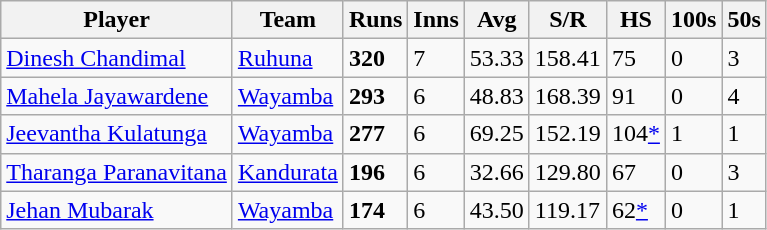<table class="wikitable">
<tr>
<th>Player</th>
<th>Team</th>
<th>Runs</th>
<th>Inns</th>
<th>Avg</th>
<th>S/R</th>
<th>HS</th>
<th>100s</th>
<th>50s</th>
</tr>
<tr>
<td><a href='#'>Dinesh Chandimal</a></td>
<td><a href='#'>Ruhuna</a></td>
<td><strong>320</strong></td>
<td>7</td>
<td>53.33</td>
<td>158.41</td>
<td>75</td>
<td>0</td>
<td>3</td>
</tr>
<tr>
<td><a href='#'>Mahela Jayawardene</a></td>
<td><a href='#'>Wayamba</a></td>
<td><strong>293</strong></td>
<td>6</td>
<td>48.83</td>
<td>168.39</td>
<td>91</td>
<td>0</td>
<td>4</td>
</tr>
<tr>
<td><a href='#'>Jeevantha Kulatunga</a></td>
<td><a href='#'>Wayamba</a></td>
<td><strong>277</strong></td>
<td>6</td>
<td>69.25</td>
<td>152.19</td>
<td>104<a href='#'>*</a></td>
<td>1</td>
<td>1</td>
</tr>
<tr>
<td><a href='#'>Tharanga Paranavitana</a></td>
<td><a href='#'>Kandurata</a></td>
<td><strong>196</strong></td>
<td>6</td>
<td>32.66</td>
<td>129.80</td>
<td>67</td>
<td>0</td>
<td>3</td>
</tr>
<tr>
<td><a href='#'>Jehan Mubarak</a></td>
<td><a href='#'>Wayamba</a></td>
<td><strong>174</strong></td>
<td>6</td>
<td>43.50</td>
<td>119.17</td>
<td>62<a href='#'>*</a></td>
<td>0</td>
<td>1</td>
</tr>
</table>
